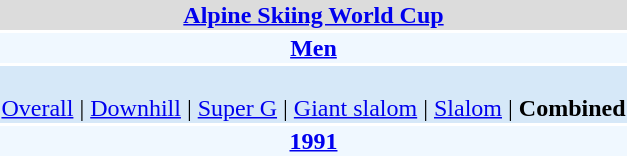<table align="right" class="toccolours" style="margin: 0 0 1em 1em;">
<tr>
<td colspan="2" align=center bgcolor=Gainsboro><strong><a href='#'>Alpine Skiing World Cup</a></strong></td>
</tr>
<tr>
<td colspan="2" align=center bgcolor=AliceBlue><strong><a href='#'>Men</a></strong></td>
</tr>
<tr>
<td colspan="2" align=center bgcolor=D6E8F8><br><a href='#'>Overall</a> | 
<a href='#'>Downhill</a> | 
<a href='#'>Super G</a> | 
<a href='#'>Giant slalom</a> | 
<a href='#'>Slalom</a> | 
<strong>Combined</strong></td>
</tr>
<tr>
<td colspan="2" align=center bgcolor=AliceBlue><strong><a href='#'>1991</a></strong></td>
</tr>
</table>
